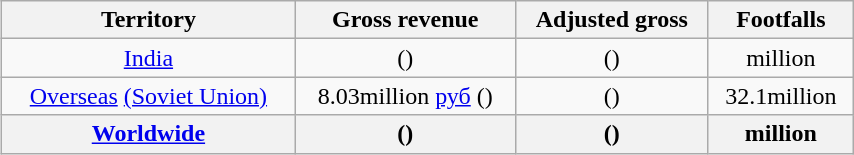<table class="wikitable"  style="float:right; width:45%; text-align:center;">
<tr>
<th>Territory</th>
<th>Gross revenue</th>
<th>Adjusted gross</th>
<th>Footfalls</th>
</tr>
<tr>
<td><a href='#'>India</a></td>
<td> ()</td>
<td> (<a href='#'></a>)</td>
<td>million</td>
</tr>
<tr>
<td><a href='#'>Overseas</a> <a href='#'>(Soviet Union)</a></td>
<td>8.03million <a href='#'>руб</a>   ()</td>
<td> ()</td>
<td>32.1million</td>
</tr>
<tr>
<th><a href='#'>Worldwide</a></th>
<th> ()</th>
<th> (<a href='#'></a>)</th>
<th> million</th>
</tr>
</table>
